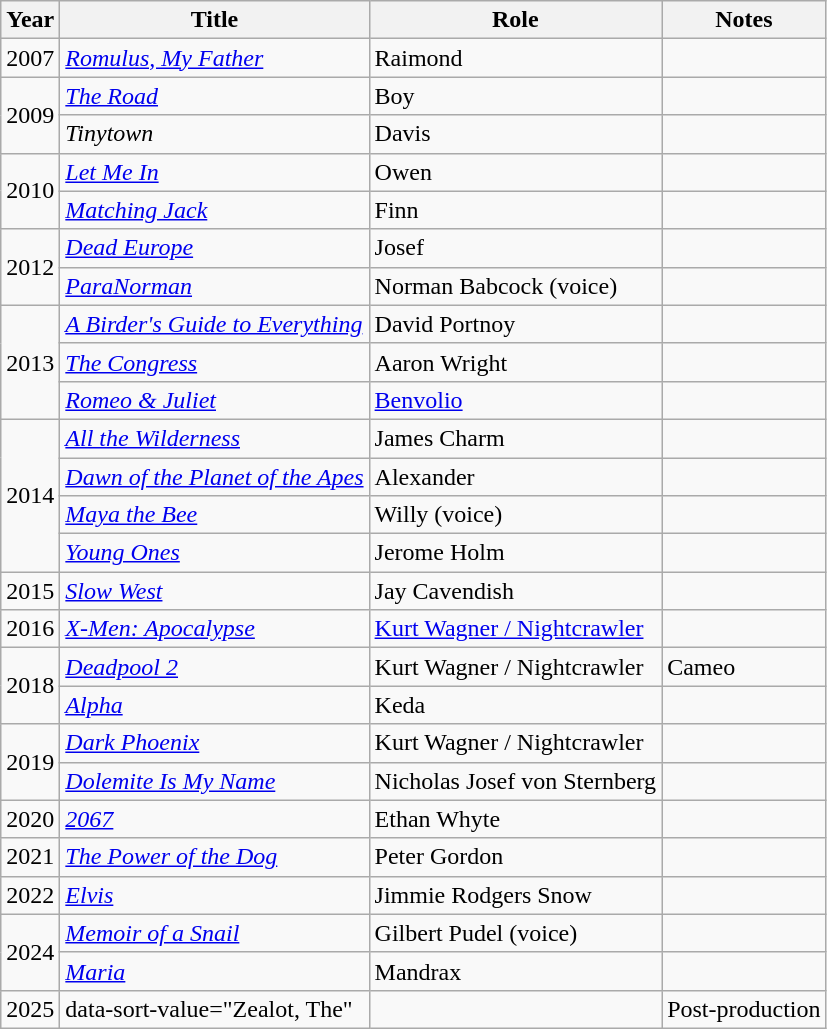<table class="wikitable sortable">
<tr>
<th>Year</th>
<th>Title</th>
<th>Role</th>
<th class="unsortable">Notes</th>
</tr>
<tr>
<td>2007</td>
<td><em><a href='#'>Romulus, My Father</a></em></td>
<td>Raimond</td>
<td></td>
</tr>
<tr>
<td rowspan="2">2009</td>
<td data-sort-value="Road, The"><em><a href='#'>The Road</a></em></td>
<td>Boy</td>
<td></td>
</tr>
<tr>
<td><em>Tinytown</em></td>
<td>Davis</td>
<td></td>
</tr>
<tr>
<td rowspan="2">2010</td>
<td><em><a href='#'>Let Me In</a></em></td>
<td>Owen</td>
<td></td>
</tr>
<tr>
<td><em><a href='#'>Matching Jack</a></em></td>
<td>Finn</td>
<td></td>
</tr>
<tr>
<td rowspan="2">2012</td>
<td><em><a href='#'>Dead Europe</a></em></td>
<td>Josef</td>
<td></td>
</tr>
<tr>
<td><em><a href='#'>ParaNorman</a></em></td>
<td>Norman Babcock (voice)</td>
<td></td>
</tr>
<tr>
<td rowspan="3">2013</td>
<td data-sort-value="Birder's Guide to Everything, A"><em><a href='#'>A Birder's Guide to Everything</a></em></td>
<td>David Portnoy</td>
<td></td>
</tr>
<tr>
<td data-sort-value="Congress, The"><em><a href='#'>The Congress</a></em></td>
<td>Aaron Wright</td>
<td></td>
</tr>
<tr>
<td><em><a href='#'>Romeo & Juliet</a></em></td>
<td><a href='#'>Benvolio</a></td>
<td></td>
</tr>
<tr>
<td rowspan="4">2014</td>
<td><em><a href='#'>All the Wilderness</a></em></td>
<td>James Charm</td>
<td></td>
</tr>
<tr>
<td><em><a href='#'>Dawn of the Planet of the Apes</a></em></td>
<td>Alexander</td>
<td></td>
</tr>
<tr>
<td><em><a href='#'>Maya the Bee</a></em></td>
<td>Willy (voice)</td>
<td></td>
</tr>
<tr>
<td><em><a href='#'>Young Ones</a></em></td>
<td>Jerome Holm</td>
<td></td>
</tr>
<tr>
<td>2015</td>
<td><em><a href='#'>Slow West</a></em></td>
<td>Jay Cavendish</td>
<td></td>
</tr>
<tr>
<td>2016</td>
<td><em><a href='#'>X-Men: Apocalypse</a></em></td>
<td><a href='#'>Kurt Wagner / Nightcrawler</a></td>
<td></td>
</tr>
<tr>
<td rowspan="2">2018</td>
<td><em><a href='#'>Deadpool 2</a></em></td>
<td>Kurt Wagner / Nightcrawler</td>
<td>Cameo</td>
</tr>
<tr>
<td><em><a href='#'>Alpha</a></em></td>
<td>Keda</td>
<td></td>
</tr>
<tr>
<td rowspan="2">2019</td>
<td><em><a href='#'>Dark Phoenix</a></em></td>
<td>Kurt Wagner / Nightcrawler</td>
<td></td>
</tr>
<tr>
<td><em><a href='#'>Dolemite Is My Name</a></em></td>
<td>Nicholas Josef von Sternberg</td>
<td></td>
</tr>
<tr>
<td>2020</td>
<td><em><a href='#'>2067</a></em></td>
<td>Ethan Whyte</td>
<td></td>
</tr>
<tr>
<td>2021</td>
<td data-sort-value="Power of the Dog, The"><em><a href='#'>The Power of the Dog</a></em></td>
<td>Peter Gordon</td>
<td></td>
</tr>
<tr>
<td>2022</td>
<td><em><a href='#'>Elvis</a></em></td>
<td>Jimmie Rodgers Snow</td>
<td></td>
</tr>
<tr>
<td rowspan="2">2024</td>
<td><em><a href='#'>Memoir of a Snail</a></em></td>
<td>Gilbert Pudel (voice)</td>
<td></td>
</tr>
<tr>
<td><em><a href='#'>Maria</a></em></td>
<td>Mandrax</td>
<td></td>
</tr>
<tr>
<td>2025</td>
<td>data-sort-value="Zealot, The" </td>
<td></td>
<td>Post-production</td>
</tr>
</table>
